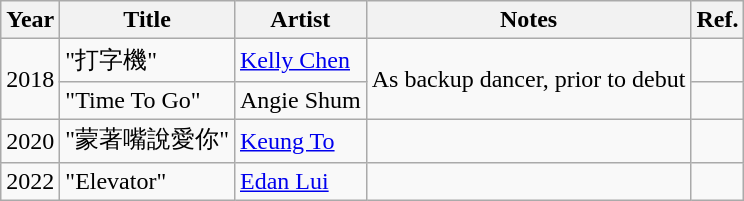<table class="wikitable plainrowheaders">
<tr>
<th scope="col">Year</th>
<th scope="col">Title</th>
<th>Artist</th>
<th>Notes</th>
<th>Ref.</th>
</tr>
<tr>
<td rowspan="2">2018</td>
<td>"打字機"</td>
<td><a href='#'>Kelly Chen</a></td>
<td rowspan="2">As backup dancer, prior to debut</td>
<td></td>
</tr>
<tr>
<td>"Time To Go"</td>
<td>Angie Shum</td>
<td></td>
</tr>
<tr>
<td>2020</td>
<td>"蒙著嘴說愛你"</td>
<td><a href='#'>Keung To</a></td>
<td></td>
<td></td>
</tr>
<tr>
<td>2022</td>
<td>"Elevator"</td>
<td><a href='#'>Edan Lui</a></td>
<td></td>
<td></td>
</tr>
</table>
